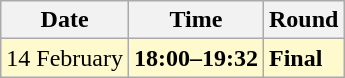<table class="wikitable">
<tr>
<th>Date</th>
<th>Time</th>
<th>Round</th>
</tr>
<tr style=background:lemonchiffon>
<td>14 February</td>
<td><strong>18:00–19:32</strong></td>
<td><strong>Final</strong></td>
</tr>
</table>
